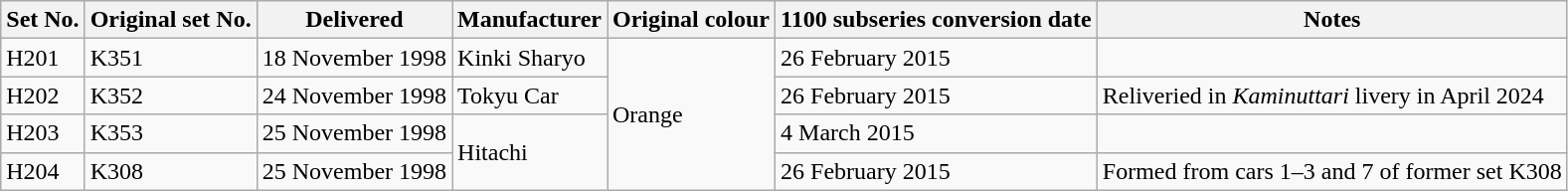<table class="wikitable">
<tr>
<th>Set No.</th>
<th>Original set No.</th>
<th>Delivered</th>
<th>Manufacturer</th>
<th>Original colour</th>
<th>1100 subseries conversion date</th>
<th>Notes</th>
</tr>
<tr>
<td>H201</td>
<td>K351</td>
<td>18 November 1998</td>
<td>Kinki Sharyo</td>
<td rowspan="4"> Orange</td>
<td>26 February 2015</td>
<td></td>
</tr>
<tr>
<td>H202</td>
<td>K352</td>
<td>24 November 1998</td>
<td>Tokyu Car</td>
<td>26 February 2015</td>
<td>Reliveried in <em>Kaminuttari</em> livery in April 2024</td>
</tr>
<tr>
<td>H203</td>
<td>K353</td>
<td>25 November 1998</td>
<td rowspan="2">Hitachi</td>
<td>4 March 2015</td>
<td></td>
</tr>
<tr>
<td>H204</td>
<td>K308</td>
<td>25 November 1998</td>
<td>26 February 2015</td>
<td>Formed from cars 1–3 and 7 of former set K308</td>
</tr>
</table>
